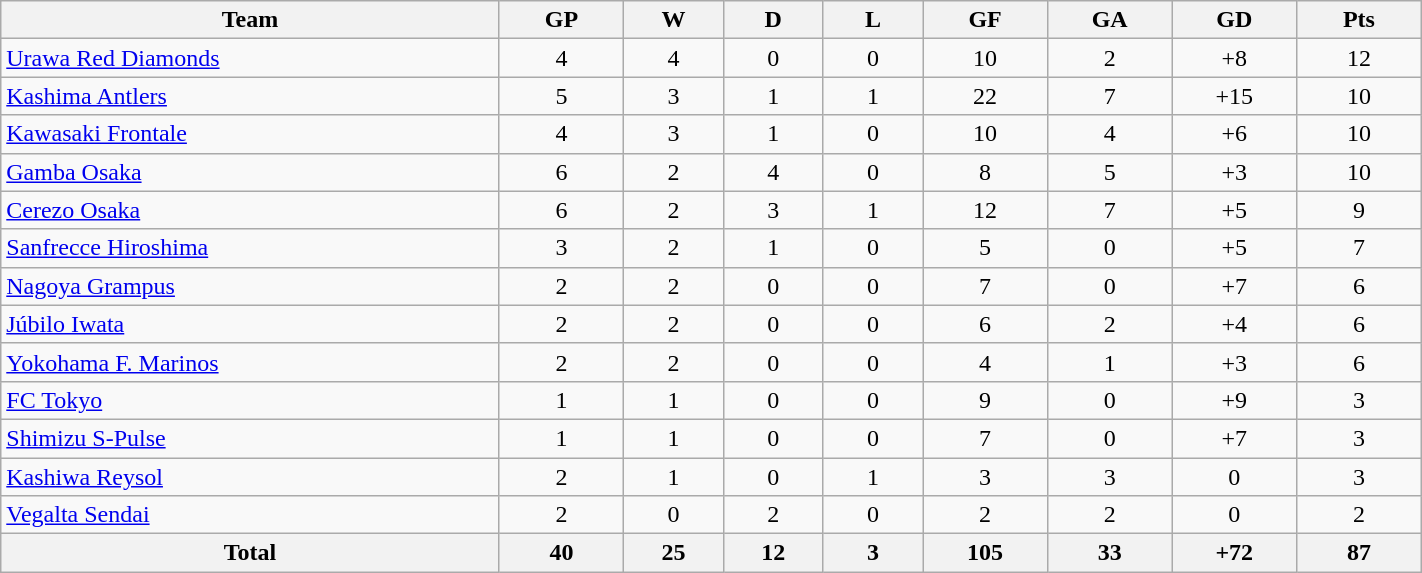<table width=75% class="wikitable sortable" style="text-align:center">
<tr>
<th width=20%>Team</th>
<th width=5%>GP</th>
<th width=4%>W</th>
<th width=4%>D</th>
<th width=4%>L</th>
<th width=5%>GF</th>
<th width=5%>GA</th>
<th width=5%>GD</th>
<th width=5%>Pts</th>
</tr>
<tr>
<td align=left> <a href='#'>Urawa Red Diamonds</a></td>
<td>4</td>
<td>4</td>
<td>0</td>
<td>0</td>
<td>10</td>
<td>2</td>
<td>+8</td>
<td>12</td>
</tr>
<tr>
<td align=left> <a href='#'>Kashima Antlers</a></td>
<td>5</td>
<td>3</td>
<td>1</td>
<td>1</td>
<td>22</td>
<td>7</td>
<td>+15</td>
<td>10</td>
</tr>
<tr>
<td align=left> <a href='#'>Kawasaki Frontale</a></td>
<td>4</td>
<td>3</td>
<td>1</td>
<td>0</td>
<td>10</td>
<td>4</td>
<td>+6</td>
<td>10</td>
</tr>
<tr>
<td align=left> <a href='#'>Gamba Osaka</a></td>
<td>6</td>
<td>2</td>
<td>4</td>
<td>0</td>
<td>8</td>
<td>5</td>
<td>+3</td>
<td>10</td>
</tr>
<tr>
<td align=left> <a href='#'>Cerezo Osaka</a></td>
<td>6</td>
<td>2</td>
<td>3</td>
<td>1</td>
<td>12</td>
<td>7</td>
<td>+5</td>
<td>9</td>
</tr>
<tr>
<td align=left> <a href='#'>Sanfrecce Hiroshima</a></td>
<td>3</td>
<td>2</td>
<td>1</td>
<td>0</td>
<td>5</td>
<td>0</td>
<td>+5</td>
<td>7</td>
</tr>
<tr>
<td align=left> <a href='#'>Nagoya Grampus</a></td>
<td>2</td>
<td>2</td>
<td>0</td>
<td>0</td>
<td>7</td>
<td>0</td>
<td>+7</td>
<td>6</td>
</tr>
<tr>
<td align=left> <a href='#'>Júbilo Iwata</a></td>
<td>2</td>
<td>2</td>
<td>0</td>
<td>0</td>
<td>6</td>
<td>2</td>
<td>+4</td>
<td>6</td>
</tr>
<tr>
<td align=left> <a href='#'>Yokohama F. Marinos</a></td>
<td>2</td>
<td>2</td>
<td>0</td>
<td>0</td>
<td>4</td>
<td>1</td>
<td>+3</td>
<td>6</td>
</tr>
<tr>
<td align=left> <a href='#'>FC Tokyo</a></td>
<td>1</td>
<td>1</td>
<td>0</td>
<td>0</td>
<td>9</td>
<td>0</td>
<td>+9</td>
<td>3</td>
</tr>
<tr>
<td align=left> <a href='#'>Shimizu S-Pulse</a></td>
<td>1</td>
<td>1</td>
<td>0</td>
<td>0</td>
<td>7</td>
<td>0</td>
<td>+7</td>
<td>3</td>
</tr>
<tr>
<td align=left> <a href='#'>Kashiwa Reysol</a></td>
<td>2</td>
<td>1</td>
<td>0</td>
<td>1</td>
<td>3</td>
<td>3</td>
<td>0</td>
<td>3</td>
</tr>
<tr>
<td align=left> <a href='#'>Vegalta Sendai</a></td>
<td>2</td>
<td>0</td>
<td>2</td>
<td>0</td>
<td>2</td>
<td>2</td>
<td>0</td>
<td>2</td>
</tr>
<tr style="font-weight:bold">
<th>Total</th>
<th>40</th>
<th>25</th>
<th>12</th>
<th>3</th>
<th>105</th>
<th>33</th>
<th>+72</th>
<th>87</th>
</tr>
</table>
